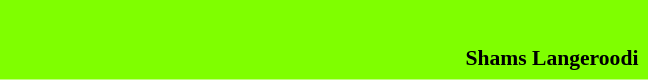<table class="toccolours" style="float: right ; margin-center: 2em; margin-right: 1em; font-size: 90%; background:chartreuse; width:30em; max-width: 40%;" cellspacing="5">
<tr>
<td style="text-align: left;"><br></td>
</tr>
<tr>
<td style="text-align: right;"><strong>Shams Langeroodi</strong></td>
</tr>
</table>
